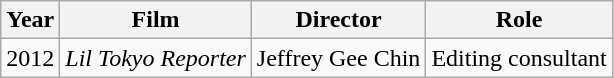<table class="wikitable">
<tr>
<th>Year</th>
<th>Film</th>
<th>Director</th>
<th>Role</th>
</tr>
<tr>
<td>2012</td>
<td><em>Lil Tokyo Reporter</em></td>
<td>Jeffrey Gee Chin</td>
<td>Editing consultant</td>
</tr>
</table>
